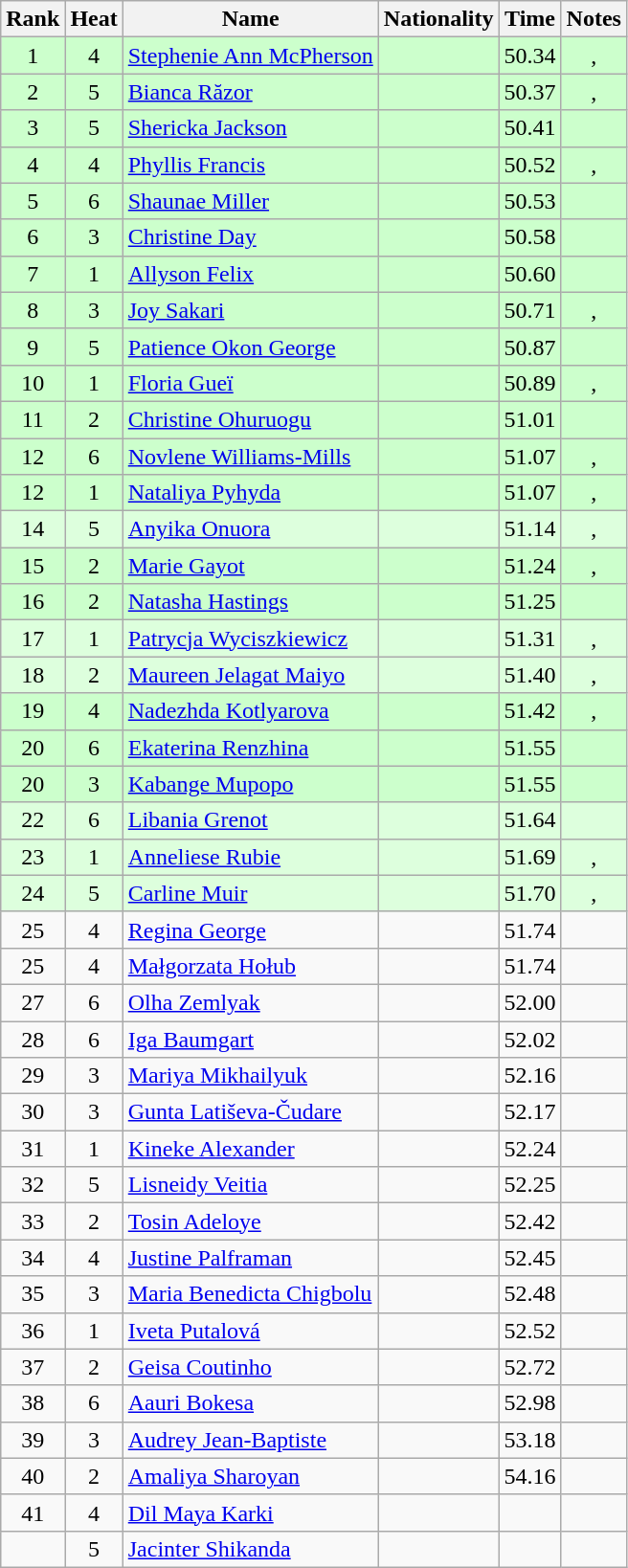<table class="wikitable sortable" style="text-align:center">
<tr>
<th>Rank</th>
<th>Heat</th>
<th>Name</th>
<th>Nationality</th>
<th>Time</th>
<th>Notes</th>
</tr>
<tr bgcolor=ccffcc>
<td>1</td>
<td>4</td>
<td align=left><a href='#'>Stephenie Ann McPherson</a></td>
<td align=left></td>
<td>50.34</td>
<td>, </td>
</tr>
<tr bgcolor=ccffcc>
<td>2</td>
<td>5</td>
<td align=left><a href='#'>Bianca Răzor</a></td>
<td align=left></td>
<td>50.37</td>
<td>, </td>
</tr>
<tr bgcolor=ccffcc>
<td>3</td>
<td>5</td>
<td align=left><a href='#'>Shericka Jackson</a></td>
<td align=left></td>
<td>50.41</td>
<td></td>
</tr>
<tr bgcolor=ccffcc>
<td>4</td>
<td>4</td>
<td align=left><a href='#'>Phyllis Francis</a></td>
<td align=left></td>
<td>50.52</td>
<td>, </td>
</tr>
<tr bgcolor=ccffcc>
<td>5</td>
<td>6</td>
<td align=left><a href='#'>Shaunae Miller</a></td>
<td align=left></td>
<td>50.53</td>
<td></td>
</tr>
<tr bgcolor=ccffcc>
<td>6</td>
<td>3</td>
<td align=left><a href='#'>Christine Day</a></td>
<td align=left></td>
<td>50.58</td>
<td></td>
</tr>
<tr bgcolor=ccffcc>
<td>7</td>
<td>1</td>
<td align=left><a href='#'>Allyson Felix</a></td>
<td align=left></td>
<td>50.60</td>
<td></td>
</tr>
<tr bgcolor=ccffcc>
<td>8</td>
<td>3</td>
<td align=left><a href='#'>Joy Sakari</a></td>
<td align=left></td>
<td>50.71</td>
<td>, </td>
</tr>
<tr bgcolor=ccffcc>
<td>9</td>
<td>5</td>
<td align=left><a href='#'>Patience Okon George</a></td>
<td align=left></td>
<td>50.87</td>
<td></td>
</tr>
<tr bgcolor=ccffcc>
<td>10</td>
<td>1</td>
<td align=left><a href='#'>Floria Gueï</a></td>
<td align=left></td>
<td>50.89</td>
<td>, </td>
</tr>
<tr bgcolor=ccffcc>
<td>11</td>
<td>2</td>
<td align=left><a href='#'>Christine Ohuruogu</a></td>
<td align=left></td>
<td>51.01</td>
<td></td>
</tr>
<tr bgcolor=ccffcc>
<td>12</td>
<td>6</td>
<td align=left><a href='#'>Novlene Williams-Mills</a></td>
<td align=left></td>
<td>51.07</td>
<td>, </td>
</tr>
<tr bgcolor=ccffcc>
<td>12</td>
<td>1</td>
<td align=left><a href='#'>Nataliya Pyhyda</a></td>
<td align=left></td>
<td>51.07</td>
<td>, </td>
</tr>
<tr bgcolor=ddffdd>
<td>14</td>
<td>5</td>
<td align=left><a href='#'>Anyika Onuora</a></td>
<td align=left></td>
<td>51.14</td>
<td>, </td>
</tr>
<tr bgcolor=ccffcc>
<td>15</td>
<td>2</td>
<td align=left><a href='#'>Marie Gayot</a></td>
<td align=left></td>
<td>51.24</td>
<td>, </td>
</tr>
<tr bgcolor=ccffcc>
<td>16</td>
<td>2</td>
<td align=left><a href='#'>Natasha Hastings</a></td>
<td align=left></td>
<td>51.25</td>
<td></td>
</tr>
<tr bgcolor=ddffdd>
<td>17</td>
<td>1</td>
<td align=left><a href='#'>Patrycja Wyciszkiewicz</a></td>
<td align=left></td>
<td>51.31</td>
<td>, </td>
</tr>
<tr bgcolor=ddffdd>
<td>18</td>
<td>2</td>
<td align=left><a href='#'>Maureen Jelagat Maiyo</a></td>
<td align=left></td>
<td>51.40</td>
<td>, </td>
</tr>
<tr bgcolor=ccffcc>
<td>19</td>
<td>4</td>
<td align=left><a href='#'>Nadezhda Kotlyarova</a></td>
<td align=left></td>
<td>51.42</td>
<td>, </td>
</tr>
<tr bgcolor=ccffcc>
<td>20</td>
<td>6</td>
<td align=left><a href='#'>Ekaterina Renzhina</a></td>
<td align=left></td>
<td>51.55</td>
<td></td>
</tr>
<tr bgcolor=ccffcc>
<td>20</td>
<td>3</td>
<td align=left><a href='#'>Kabange Mupopo</a></td>
<td align=left></td>
<td>51.55</td>
<td></td>
</tr>
<tr bgcolor=ddffdd>
<td>22</td>
<td>6</td>
<td align=left><a href='#'>Libania Grenot</a></td>
<td align=left></td>
<td>51.64</td>
<td></td>
</tr>
<tr bgcolor=ddffdd>
<td>23</td>
<td>1</td>
<td align=left><a href='#'>Anneliese Rubie</a></td>
<td align=left></td>
<td>51.69</td>
<td>, </td>
</tr>
<tr bgcolor=ddffdd>
<td>24</td>
<td>5</td>
<td align=left><a href='#'>Carline Muir</a></td>
<td align=left></td>
<td>51.70</td>
<td>, </td>
</tr>
<tr>
<td>25</td>
<td>4</td>
<td align=left><a href='#'>Regina George</a></td>
<td align=left></td>
<td>51.74</td>
<td></td>
</tr>
<tr>
<td>25</td>
<td>4</td>
<td align=left><a href='#'>Małgorzata Hołub</a></td>
<td align=left></td>
<td>51.74</td>
<td></td>
</tr>
<tr>
<td>27</td>
<td>6</td>
<td align=left><a href='#'>Olha Zemlyak</a></td>
<td align=left></td>
<td>52.00</td>
<td></td>
</tr>
<tr>
<td>28</td>
<td>6</td>
<td align=left><a href='#'>Iga Baumgart</a></td>
<td align=left></td>
<td>52.02</td>
<td></td>
</tr>
<tr>
<td>29</td>
<td>3</td>
<td align=left><a href='#'>Mariya Mikhailyuk</a></td>
<td align=left></td>
<td>52.16</td>
<td></td>
</tr>
<tr>
<td>30</td>
<td>3</td>
<td align=left><a href='#'>Gunta Latiševa-Čudare</a></td>
<td align=left></td>
<td>52.17</td>
<td></td>
</tr>
<tr>
<td>31</td>
<td>1</td>
<td align=left><a href='#'>Kineke Alexander</a></td>
<td align=left></td>
<td>52.24</td>
<td></td>
</tr>
<tr>
<td>32</td>
<td>5</td>
<td align=left><a href='#'>Lisneidy Veitia</a></td>
<td align=left></td>
<td>52.25</td>
<td></td>
</tr>
<tr>
<td>33</td>
<td>2</td>
<td align=left><a href='#'>Tosin Adeloye</a></td>
<td align=left></td>
<td>52.42</td>
<td></td>
</tr>
<tr>
<td>34</td>
<td>4</td>
<td align=left><a href='#'>Justine Palframan</a></td>
<td align=left></td>
<td>52.45</td>
<td></td>
</tr>
<tr>
<td>35</td>
<td>3</td>
<td align=left><a href='#'>Maria Benedicta Chigbolu</a></td>
<td align=left></td>
<td>52.48</td>
<td></td>
</tr>
<tr>
<td>36</td>
<td>1</td>
<td align=left><a href='#'>Iveta Putalová</a></td>
<td align=left></td>
<td>52.52</td>
<td></td>
</tr>
<tr>
<td>37</td>
<td>2</td>
<td align=left><a href='#'>Geisa Coutinho</a></td>
<td align=left></td>
<td>52.72</td>
<td></td>
</tr>
<tr>
<td>38</td>
<td>6</td>
<td align=left><a href='#'>Aauri Bokesa</a></td>
<td align=left></td>
<td>52.98</td>
<td></td>
</tr>
<tr>
<td>39</td>
<td>3</td>
<td align=left><a href='#'>Audrey Jean-Baptiste</a></td>
<td align=left></td>
<td>53.18</td>
<td></td>
</tr>
<tr>
<td>40</td>
<td>2</td>
<td align=left><a href='#'>Amaliya Sharoyan</a></td>
<td align=left></td>
<td>54.16</td>
<td></td>
</tr>
<tr>
<td>41</td>
<td>4</td>
<td align=left><a href='#'>Dil Maya Karki</a></td>
<td align=left></td>
<td></td>
<td></td>
</tr>
<tr>
<td></td>
<td>5</td>
<td align=left><a href='#'>Jacinter Shikanda</a></td>
<td align=left></td>
<td></td>
<td></td>
</tr>
</table>
